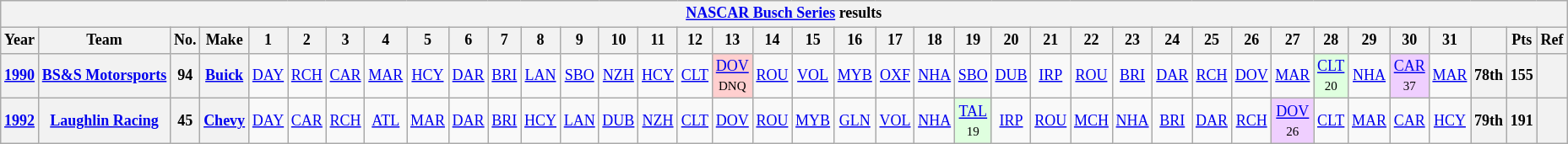<table class="wikitable" style="text-align:center; font-size:75%">
<tr>
<th colspan=42><a href='#'>NASCAR Busch Series</a> results</th>
</tr>
<tr>
<th>Year</th>
<th>Team</th>
<th>No.</th>
<th>Make</th>
<th>1</th>
<th>2</th>
<th>3</th>
<th>4</th>
<th>5</th>
<th>6</th>
<th>7</th>
<th>8</th>
<th>9</th>
<th>10</th>
<th>11</th>
<th>12</th>
<th>13</th>
<th>14</th>
<th>15</th>
<th>16</th>
<th>17</th>
<th>18</th>
<th>19</th>
<th>20</th>
<th>21</th>
<th>22</th>
<th>23</th>
<th>24</th>
<th>25</th>
<th>26</th>
<th>27</th>
<th>28</th>
<th>29</th>
<th>30</th>
<th>31</th>
<th></th>
<th>Pts</th>
<th>Ref</th>
</tr>
<tr>
<th><a href='#'>1990</a></th>
<th><a href='#'>BS&S Motorsports</a></th>
<th>94</th>
<th><a href='#'>Buick</a></th>
<td><a href='#'>DAY</a></td>
<td><a href='#'>RCH</a></td>
<td><a href='#'>CAR</a></td>
<td><a href='#'>MAR</a></td>
<td><a href='#'>HCY</a></td>
<td><a href='#'>DAR</a></td>
<td><a href='#'>BRI</a></td>
<td><a href='#'>LAN</a></td>
<td><a href='#'>SBO</a></td>
<td><a href='#'>NZH</a></td>
<td><a href='#'>HCY</a></td>
<td><a href='#'>CLT</a></td>
<td style="background:#FFCFCF;"><a href='#'>DOV</a><br><small>DNQ</small></td>
<td><a href='#'>ROU</a></td>
<td><a href='#'>VOL</a></td>
<td><a href='#'>MYB</a></td>
<td><a href='#'>OXF</a></td>
<td><a href='#'>NHA</a></td>
<td><a href='#'>SBO</a></td>
<td><a href='#'>DUB</a></td>
<td><a href='#'>IRP</a></td>
<td><a href='#'>ROU</a></td>
<td><a href='#'>BRI</a></td>
<td><a href='#'>DAR</a></td>
<td><a href='#'>RCH</a></td>
<td><a href='#'>DOV</a></td>
<td><a href='#'>MAR</a></td>
<td style="background:#DFFFDF;"><a href='#'>CLT</a><br><small>20</small></td>
<td><a href='#'>NHA</a></td>
<td style="background:#EFCFFF;"><a href='#'>CAR</a><br><small>37</small></td>
<td><a href='#'>MAR</a></td>
<th>78th</th>
<th>155</th>
<th></th>
</tr>
<tr>
<th><a href='#'>1992</a></th>
<th><a href='#'>Laughlin Racing</a></th>
<th>45</th>
<th><a href='#'>Chevy</a></th>
<td><a href='#'>DAY</a></td>
<td><a href='#'>CAR</a></td>
<td><a href='#'>RCH</a></td>
<td><a href='#'>ATL</a></td>
<td><a href='#'>MAR</a></td>
<td><a href='#'>DAR</a></td>
<td><a href='#'>BRI</a></td>
<td><a href='#'>HCY</a></td>
<td><a href='#'>LAN</a></td>
<td><a href='#'>DUB</a></td>
<td><a href='#'>NZH</a></td>
<td><a href='#'>CLT</a></td>
<td><a href='#'>DOV</a></td>
<td><a href='#'>ROU</a></td>
<td><a href='#'>MYB</a></td>
<td><a href='#'>GLN</a></td>
<td><a href='#'>VOL</a></td>
<td><a href='#'>NHA</a></td>
<td style="background:#DFFFDF;"><a href='#'>TAL</a><br><small>19</small></td>
<td><a href='#'>IRP</a></td>
<td><a href='#'>ROU</a></td>
<td><a href='#'>MCH</a></td>
<td><a href='#'>NHA</a></td>
<td><a href='#'>BRI</a></td>
<td><a href='#'>DAR</a></td>
<td><a href='#'>RCH</a></td>
<td style="background:#EFCFFF;"><a href='#'>DOV</a><br><small>26</small></td>
<td><a href='#'>CLT</a></td>
<td><a href='#'>MAR</a></td>
<td><a href='#'>CAR</a></td>
<td><a href='#'>HCY</a></td>
<th>79th</th>
<th>191</th>
<th></th>
</tr>
</table>
